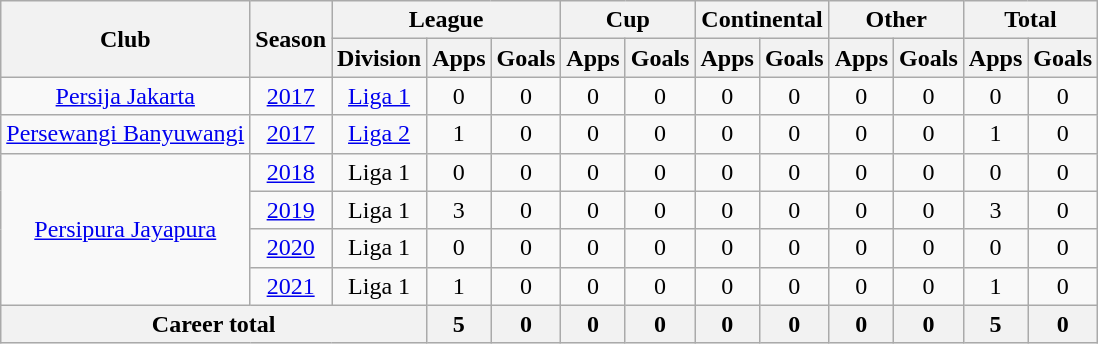<table class="wikitable" style="text-align:center">
<tr>
<th rowspan="2">Club</th>
<th rowspan="2">Season</th>
<th colspan="3">League</th>
<th colspan="2">Cup</th>
<th colspan="2">Continental</th>
<th colspan="2">Other</th>
<th colspan="2">Total</th>
</tr>
<tr>
<th>Division</th>
<th>Apps</th>
<th>Goals</th>
<th>Apps</th>
<th>Goals</th>
<th>Apps</th>
<th>Goals</th>
<th>Apps</th>
<th>Goals</th>
<th>Apps</th>
<th>Goals</th>
</tr>
<tr>
<td rowspan="1" valign="center"><a href='#'>Persija Jakarta</a></td>
<td><a href='#'>2017</a></td>
<td rowspan="1" valign="center"><a href='#'>Liga 1</a></td>
<td>0</td>
<td>0</td>
<td>0</td>
<td>0</td>
<td>0</td>
<td>0</td>
<td>0</td>
<td>0</td>
<td>0</td>
<td>0</td>
</tr>
<tr>
<td rowspan="1" valign="center"><a href='#'>Persewangi Banyuwangi</a></td>
<td><a href='#'>2017</a></td>
<td rowspan="1" valign="center"><a href='#'>Liga 2</a></td>
<td>1</td>
<td>0</td>
<td>0</td>
<td>0</td>
<td>0</td>
<td>0</td>
<td>0</td>
<td>0</td>
<td>1</td>
<td>0</td>
</tr>
<tr>
<td rowspan="4" valign="center"><a href='#'>Persipura Jayapura</a></td>
<td><a href='#'>2018</a></td>
<td rowspan="1" valign="center">Liga 1</td>
<td>0</td>
<td>0</td>
<td>0</td>
<td>0</td>
<td>0</td>
<td>0</td>
<td>0</td>
<td>0</td>
<td>0</td>
<td>0</td>
</tr>
<tr>
<td><a href='#'>2019</a></td>
<td rowspan="1">Liga 1</td>
<td>3</td>
<td>0</td>
<td>0</td>
<td>0</td>
<td>0</td>
<td>0</td>
<td>0</td>
<td>0</td>
<td>3</td>
<td>0</td>
</tr>
<tr>
<td><a href='#'>2020</a></td>
<td rowspan="1">Liga 1</td>
<td>0</td>
<td>0</td>
<td>0</td>
<td>0</td>
<td>0</td>
<td>0</td>
<td>0</td>
<td>0</td>
<td>0</td>
<td>0</td>
</tr>
<tr>
<td><a href='#'>2021</a></td>
<td rowspan="1">Liga 1</td>
<td>1</td>
<td>0</td>
<td>0</td>
<td>0</td>
<td>0</td>
<td>0</td>
<td>0</td>
<td>0</td>
<td>1</td>
<td>0</td>
</tr>
<tr>
<th colspan="3">Career total</th>
<th>5</th>
<th>0</th>
<th>0</th>
<th>0</th>
<th>0</th>
<th>0</th>
<th>0</th>
<th>0</th>
<th>5</th>
<th>0</th>
</tr>
</table>
